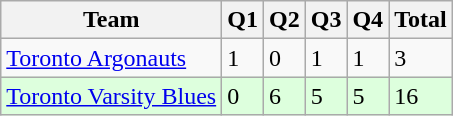<table class="wikitable">
<tr>
<th>Team</th>
<th>Q1</th>
<th>Q2</th>
<th>Q3</th>
<th>Q4</th>
<th>Total</th>
</tr>
<tr>
<td><a href='#'>Toronto Argonauts</a></td>
<td>1</td>
<td>0</td>
<td>1</td>
<td>1</td>
<td>3</td>
</tr>
<tr style="background-color:#ddffdd">
<td><a href='#'>Toronto Varsity Blues</a></td>
<td>0</td>
<td>6</td>
<td>5</td>
<td>5</td>
<td>16</td>
</tr>
</table>
